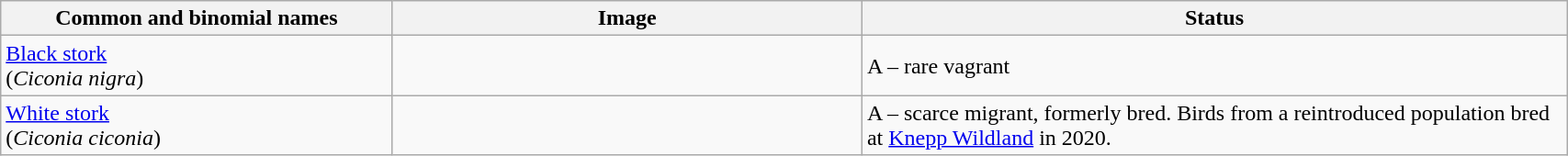<table width=90% class="wikitable">
<tr>
<th width=25%>Common and binomial names</th>
<th width=30%>Image</th>
<th width=45%>Status</th>
</tr>
<tr>
<td><a href='#'>Black stork</a><br>(<em>Ciconia nigra</em>)</td>
<td></td>
<td>A – rare vagrant</td>
</tr>
<tr>
<td><a href='#'>White stork</a><br>(<em>Ciconia ciconia</em>)</td>
<td></td>
<td>A – scarce migrant, formerly bred. Birds from a reintroduced population bred at <a href='#'>Knepp Wildland</a> in 2020.</td>
</tr>
</table>
